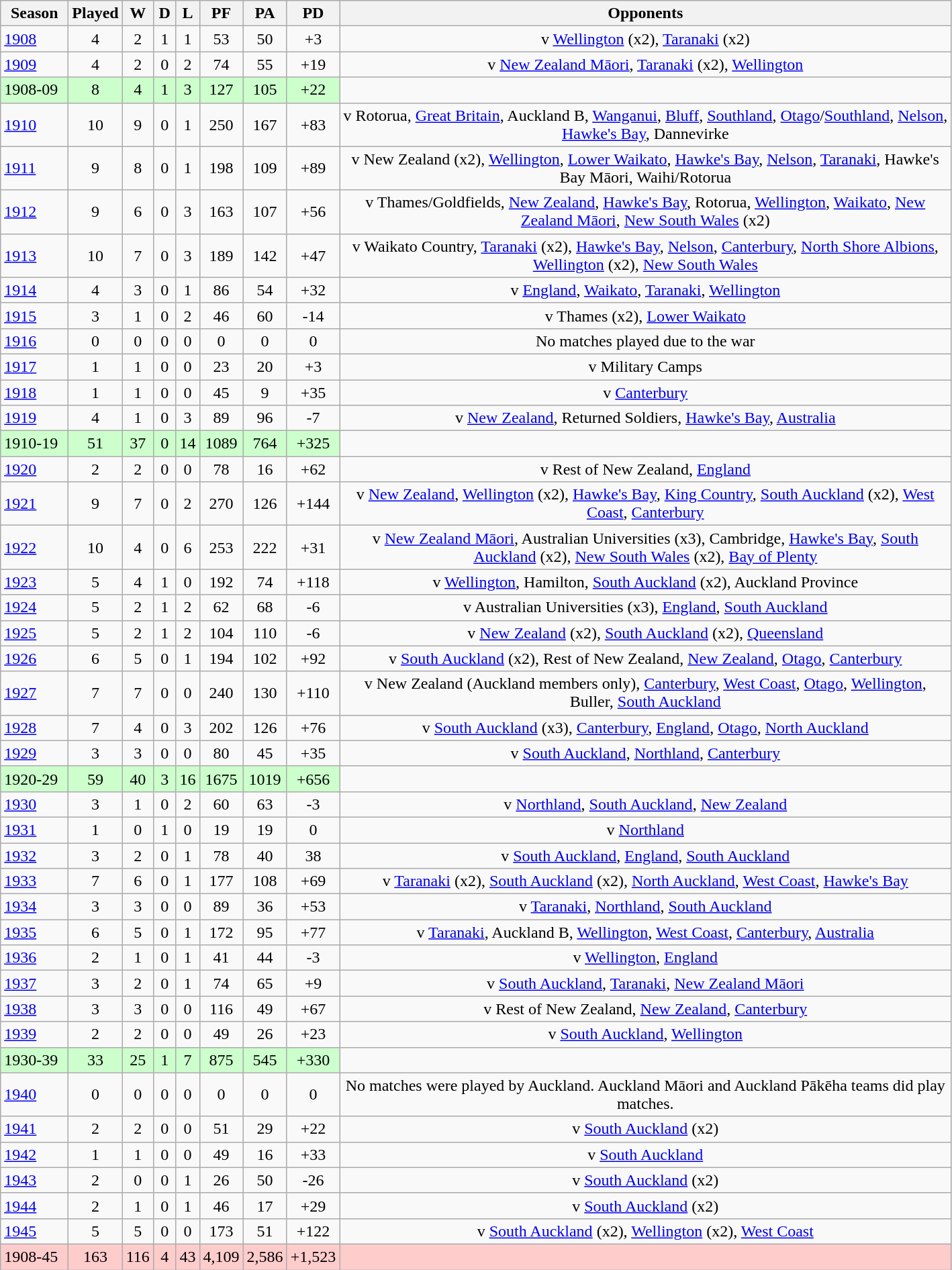<table class="wikitable" style="text-align:center;">
<tr>
<th width=60>Season</th>
<th width=15 abbr="Played">Played</th>
<th width=15 abbr="Won">W</th>
<th width=15 abbr="Drawn">D</th>
<th width=15 abbr="Lost">L</th>
<th width=20 abbr="Points for">PF</th>
<th width=20 abbr="Points against">PA</th>
<th width=20 abbr="Points difference">PD</th>
<th width=600 abbr="Opponents">Opponents</th>
</tr>
<tr>
<td style="text-align:left;"><a href='#'>1908</a></td>
<td>4</td>
<td>2</td>
<td>1</td>
<td>1</td>
<td>53</td>
<td>50</td>
<td>+3</td>
<td>v <a href='#'>Wellington</a> (x2), <a href='#'>Taranaki</a> (x2)</td>
</tr>
<tr>
<td style="text-align:left;"><a href='#'>1909</a></td>
<td>4</td>
<td>2</td>
<td>0</td>
<td>2</td>
<td>74</td>
<td>55</td>
<td>+19</td>
<td>v <a href='#'>New Zealand Māori</a>, <a href='#'>Taranaki</a> (x2), <a href='#'>Wellington</a></td>
</tr>
<tr style="background: #ccffcc;">
<td style="text-align:left;">1908-09</td>
<td>8</td>
<td>4</td>
<td>1</td>
<td>3</td>
<td>127</td>
<td>105</td>
<td>+22</td>
</tr>
<tr>
<td style="text-align:left;"><a href='#'>1910</a></td>
<td>10</td>
<td>9</td>
<td>0</td>
<td>1</td>
<td>250</td>
<td>167</td>
<td>+83</td>
<td>v Rotorua, <a href='#'>Great Britain</a>, Auckland B, <a href='#'>Wanganui</a>, <a href='#'>Bluff</a>, <a href='#'>Southland</a>, <a href='#'>Otago</a>/<a href='#'>Southland</a>, <a href='#'>Nelson</a>, <a href='#'>Hawke's Bay</a>, Dannevirke</td>
</tr>
<tr>
<td style="text-align:left;"><a href='#'>1911</a></td>
<td>9</td>
<td>8</td>
<td>0</td>
<td>1</td>
<td>198</td>
<td>109</td>
<td>+89</td>
<td>v New Zealand (x2), <a href='#'>Wellington</a>, <a href='#'>Lower Waikato</a>, <a href='#'>Hawke's Bay</a>, <a href='#'>Nelson</a>, <a href='#'>Taranaki</a>, Hawke's Bay Māori, Waihi/Rotorua</td>
</tr>
<tr>
<td style="text-align:left;"><a href='#'>1912</a></td>
<td>9</td>
<td>6</td>
<td>0</td>
<td>3</td>
<td>163</td>
<td>107</td>
<td>+56</td>
<td>v Thames/Goldfields, <a href='#'>New Zealand</a>, <a href='#'>Hawke's Bay</a>, Rotorua, <a href='#'>Wellington</a>, <a href='#'>Waikato</a>, <a href='#'>New Zealand Māori</a>, <a href='#'>New South Wales</a> (x2)</td>
</tr>
<tr>
<td style="text-align:left;"><a href='#'>1913</a></td>
<td>10</td>
<td>7</td>
<td>0</td>
<td>3</td>
<td>189</td>
<td>142</td>
<td>+47</td>
<td>v Waikato Country, <a href='#'>Taranaki</a> (x2), <a href='#'>Hawke's Bay</a>, <a href='#'>Nelson</a>, <a href='#'>Canterbury</a>, <a href='#'>North Shore Albions</a>, <a href='#'>Wellington</a> (x2), <a href='#'>New South Wales</a></td>
</tr>
<tr>
<td style="text-align:left;"><a href='#'>1914</a></td>
<td>4</td>
<td>3</td>
<td>0</td>
<td>1</td>
<td>86</td>
<td>54</td>
<td>+32</td>
<td>v <a href='#'>England</a>, <a href='#'>Waikato</a>, <a href='#'>Taranaki</a>, <a href='#'>Wellington</a></td>
</tr>
<tr>
<td style="text-align:left;"><a href='#'>1915</a></td>
<td>3</td>
<td>1</td>
<td>0</td>
<td>2</td>
<td>46</td>
<td>60</td>
<td>-14</td>
<td>v Thames (x2), <a href='#'>Lower Waikato</a></td>
</tr>
<tr>
<td style="text-align:left;"><a href='#'>1916</a></td>
<td>0</td>
<td>0</td>
<td>0</td>
<td>0</td>
<td>0</td>
<td>0</td>
<td>0</td>
<td>No matches played due to the war</td>
</tr>
<tr>
<td style="text-align:left;"><a href='#'>1917</a></td>
<td>1</td>
<td>1</td>
<td>0</td>
<td>0</td>
<td>23</td>
<td>20</td>
<td>+3</td>
<td>v Military Camps</td>
</tr>
<tr>
<td style="text-align:left;"><a href='#'>1918</a></td>
<td>1</td>
<td>1</td>
<td>0</td>
<td>0</td>
<td>45</td>
<td>9</td>
<td>+35</td>
<td>v <a href='#'>Canterbury</a></td>
</tr>
<tr>
<td style="text-align:left;"><a href='#'>1919</a></td>
<td>4</td>
<td>1</td>
<td>0</td>
<td>3</td>
<td>89</td>
<td>96</td>
<td>-7</td>
<td>v <a href='#'>New Zealand</a>, Returned Soldiers, <a href='#'>Hawke's Bay</a>, <a href='#'>Australia</a></td>
</tr>
<tr style="background: #ccffcc;">
<td style="text-align:left;">1910-19</td>
<td>51</td>
<td>37</td>
<td>0</td>
<td>14</td>
<td>1089</td>
<td>764</td>
<td>+325</td>
</tr>
<tr>
<td style="text-align:left;"><a href='#'>1920</a></td>
<td>2</td>
<td>2</td>
<td>0</td>
<td>0</td>
<td>78</td>
<td>16</td>
<td>+62</td>
<td>v Rest of New Zealand, <a href='#'>England</a></td>
</tr>
<tr>
<td style="text-align:left;"><a href='#'>1921</a></td>
<td>9</td>
<td>7</td>
<td>0</td>
<td>2</td>
<td>270</td>
<td>126</td>
<td>+144</td>
<td>v <a href='#'>New Zealand</a>, <a href='#'>Wellington</a> (x2), <a href='#'>Hawke's Bay</a>, <a href='#'>King Country</a>, <a href='#'>South Auckland</a> (x2), <a href='#'>West Coast</a>, <a href='#'>Canterbury</a></td>
</tr>
<tr>
<td style="text-align:left;"><a href='#'>1922</a></td>
<td>10</td>
<td>4</td>
<td>0</td>
<td>6</td>
<td>253</td>
<td>222</td>
<td>+31</td>
<td>v <a href='#'>New Zealand Māori</a>, Australian Universities (x3), Cambridge, <a href='#'>Hawke's Bay</a>, <a href='#'>South Auckland</a> (x2), <a href='#'>New South Wales</a> (x2), <a href='#'>Bay of Plenty</a></td>
</tr>
<tr>
<td style="text-align:left;"><a href='#'>1923</a></td>
<td>5</td>
<td>4</td>
<td>1</td>
<td>0</td>
<td>192</td>
<td>74</td>
<td>+118</td>
<td>v <a href='#'>Wellington</a>, Hamilton, <a href='#'>South Auckland</a> (x2), Auckland Province</td>
</tr>
<tr>
<td style="text-align:left;"><a href='#'>1924</a></td>
<td>5</td>
<td>2</td>
<td>1</td>
<td>2</td>
<td>62</td>
<td>68</td>
<td>-6</td>
<td>v Australian Universities (x3), <a href='#'>England</a>, <a href='#'>South Auckland</a></td>
</tr>
<tr>
<td style="text-align:left;"><a href='#'>1925</a></td>
<td>5</td>
<td>2</td>
<td>1</td>
<td>2</td>
<td>104</td>
<td>110</td>
<td>-6</td>
<td>v <a href='#'>New Zealand</a> (x2), <a href='#'>South Auckland</a> (x2), <a href='#'>Queensland</a></td>
</tr>
<tr>
<td style="text-align:left;"><a href='#'>1926</a></td>
<td>6</td>
<td>5</td>
<td>0</td>
<td>1</td>
<td>194</td>
<td>102</td>
<td>+92</td>
<td>v <a href='#'>South Auckland</a> (x2), Rest of New Zealand, <a href='#'>New Zealand</a>, <a href='#'>Otago</a>, <a href='#'>Canterbury</a></td>
</tr>
<tr>
<td style="text-align:left;"><a href='#'>1927</a></td>
<td>7</td>
<td>7</td>
<td>0</td>
<td>0</td>
<td>240</td>
<td>130</td>
<td>+110</td>
<td>v New Zealand (Auckland members only), <a href='#'>Canterbury</a>, <a href='#'>West Coast</a>, <a href='#'>Otago</a>, <a href='#'>Wellington</a>, Buller, <a href='#'>South Auckland</a></td>
</tr>
<tr>
<td style="text-align:left;"><a href='#'>1928</a></td>
<td>7</td>
<td>4</td>
<td>0</td>
<td>3</td>
<td>202</td>
<td>126</td>
<td>+76</td>
<td>v <a href='#'>South Auckland</a> (x3), <a href='#'>Canterbury</a>, <a href='#'>England</a>, <a href='#'>Otago</a>, <a href='#'>North Auckland</a></td>
</tr>
<tr>
<td style="text-align:left;"><a href='#'>1929</a></td>
<td>3</td>
<td>3</td>
<td>0</td>
<td>0</td>
<td>80</td>
<td>45</td>
<td>+35</td>
<td>v <a href='#'>South Auckland</a>, <a href='#'>Northland</a>, <a href='#'>Canterbury</a></td>
</tr>
<tr style="background: #ccffcc;">
<td style="text-align:left;">1920-29</td>
<td>59</td>
<td>40</td>
<td>3</td>
<td>16</td>
<td>1675</td>
<td>1019</td>
<td>+656</td>
</tr>
<tr>
<td style="text-align:left;"><a href='#'>1930</a></td>
<td>3</td>
<td>1</td>
<td>0</td>
<td>2</td>
<td>60</td>
<td>63</td>
<td>-3</td>
<td>v <a href='#'>Northland</a>, <a href='#'>South Auckland</a>, <a href='#'>New Zealand</a></td>
</tr>
<tr>
<td style="text-align:left;"><a href='#'>1931</a></td>
<td>1</td>
<td>0</td>
<td>1</td>
<td>0</td>
<td>19</td>
<td>19</td>
<td>0</td>
<td>v <a href='#'>Northland</a></td>
</tr>
<tr>
<td style="text-align:left;"><a href='#'>1932</a></td>
<td>3</td>
<td>2</td>
<td>0</td>
<td>1</td>
<td>78</td>
<td>40</td>
<td>38</td>
<td>v <a href='#'>South Auckland</a>, <a href='#'>England</a>, <a href='#'>South Auckland</a></td>
</tr>
<tr>
<td style="text-align:left;"><a href='#'>1933</a></td>
<td>7</td>
<td>6</td>
<td>0</td>
<td>1</td>
<td>177</td>
<td>108</td>
<td>+69</td>
<td>v <a href='#'>Taranaki</a> (x2), <a href='#'>South Auckland</a> (x2), <a href='#'>North Auckland</a>, <a href='#'>West Coast</a>, <a href='#'>Hawke's Bay</a></td>
</tr>
<tr>
<td style="text-align:left;"><a href='#'>1934</a></td>
<td>3</td>
<td>3</td>
<td>0</td>
<td>0</td>
<td>89</td>
<td>36</td>
<td>+53</td>
<td>v <a href='#'>Taranaki</a>, <a href='#'>Northland</a>, <a href='#'>South Auckland</a></td>
</tr>
<tr>
<td style="text-align:left;"><a href='#'>1935</a></td>
<td>6</td>
<td>5</td>
<td>0</td>
<td>1</td>
<td>172</td>
<td>95</td>
<td>+77</td>
<td>v <a href='#'>Taranaki</a>, Auckland B, <a href='#'>Wellington</a>, <a href='#'>West Coast</a>, <a href='#'>Canterbury</a>, <a href='#'>Australia</a></td>
</tr>
<tr>
<td style="text-align:left;"><a href='#'>1936</a></td>
<td>2</td>
<td>1</td>
<td>0</td>
<td>1</td>
<td>41</td>
<td>44</td>
<td>-3</td>
<td>v <a href='#'>Wellington</a>, <a href='#'>England</a></td>
</tr>
<tr>
<td style="text-align:left;"><a href='#'>1937</a></td>
<td>3</td>
<td>2</td>
<td>0</td>
<td>1</td>
<td>74</td>
<td>65</td>
<td>+9</td>
<td>v <a href='#'>South Auckland</a>, <a href='#'>Taranaki</a>, <a href='#'>New Zealand Māori</a></td>
</tr>
<tr>
<td style="text-align:left;"><a href='#'>1938</a></td>
<td>3</td>
<td>3</td>
<td>0</td>
<td>0</td>
<td>116</td>
<td>49</td>
<td>+67</td>
<td>v Rest of New Zealand, <a href='#'>New Zealand</a>, <a href='#'>Canterbury</a></td>
</tr>
<tr>
<td style="text-align:left;"><a href='#'>1939</a></td>
<td>2</td>
<td>2</td>
<td>0</td>
<td>0</td>
<td>49</td>
<td>26</td>
<td>+23</td>
<td>v <a href='#'>South Auckland</a>, <a href='#'>Wellington</a></td>
</tr>
<tr style="background: #ccffcc;">
<td style="text-align:left;">1930-39</td>
<td>33</td>
<td>25</td>
<td>1</td>
<td>7</td>
<td>875</td>
<td>545</td>
<td>+330</td>
</tr>
<tr>
<td style="text-align:left;"><a href='#'>1940</a></td>
<td>0</td>
<td>0</td>
<td>0</td>
<td>0</td>
<td>0</td>
<td>0</td>
<td>0</td>
<td>No matches were played by Auckland. Auckland Māori and Auckland Pākēha teams did play matches.</td>
</tr>
<tr>
<td style="text-align:left;"><a href='#'>1941</a></td>
<td>2</td>
<td>2</td>
<td>0</td>
<td>0</td>
<td>51</td>
<td>29</td>
<td>+22</td>
<td>v <a href='#'>South Auckland</a> (x2)</td>
</tr>
<tr>
<td style="text-align:left;"><a href='#'>1942</a></td>
<td>1</td>
<td>1</td>
<td>0</td>
<td>0</td>
<td>49</td>
<td>16</td>
<td>+33</td>
<td>v <a href='#'>South Auckland</a></td>
</tr>
<tr>
<td style="text-align:left;"><a href='#'>1943</a></td>
<td>2</td>
<td>0</td>
<td>0</td>
<td>1</td>
<td>26</td>
<td>50</td>
<td>-26</td>
<td>v <a href='#'>South Auckland</a> (x2)</td>
</tr>
<tr>
<td style="text-align:left;"><a href='#'>1944</a></td>
<td>2</td>
<td>1</td>
<td>0</td>
<td>1</td>
<td>46</td>
<td>17</td>
<td>+29</td>
<td>v <a href='#'>South Auckland</a> (x2)</td>
</tr>
<tr>
<td style="text-align:left;"><a href='#'>1945</a></td>
<td>5</td>
<td>5</td>
<td>0</td>
<td>0</td>
<td>173</td>
<td>51</td>
<td>+122</td>
<td>v <a href='#'>South Auckland</a> (x2), <a href='#'>Wellington</a> (x2), <a href='#'>West Coast</a></td>
</tr>
<tr style="background: #FFCCCC;">
<td style="text-align:left;">1908-45</td>
<td>163</td>
<td>116</td>
<td>4</td>
<td>43</td>
<td>4,109</td>
<td>2,586</td>
<td>+1,523</td>
<td></td>
</tr>
</table>
